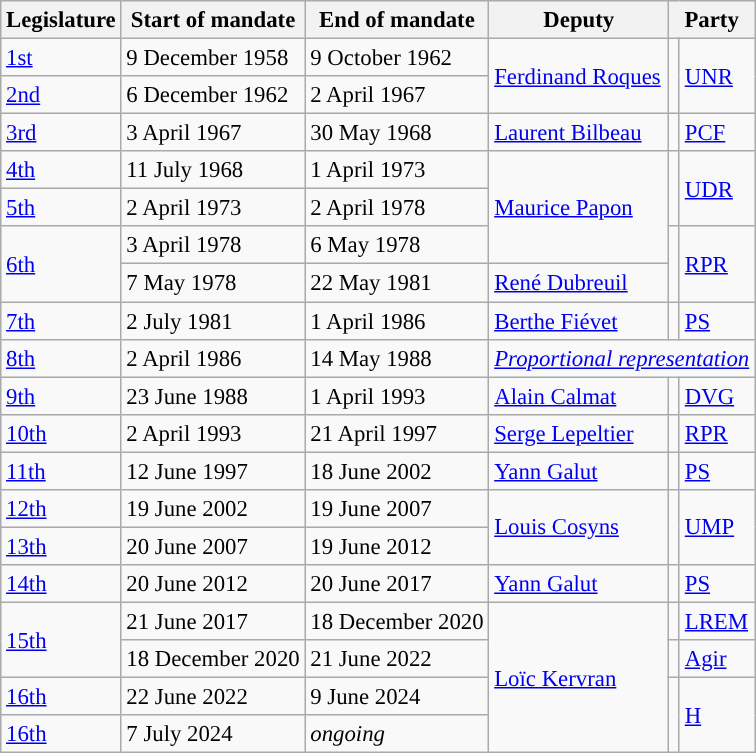<table class="wikitable" style="font-size:95%;">
<tr>
<th>Legislature</th>
<th>Start of mandate</th>
<th>End of mandate</th>
<th>Deputy</th>
<th colspan="2">Party</th>
</tr>
<tr>
<td><a href='#'>1st</a></td>
<td>9 December 1958</td>
<td>9 October 1962</td>
<td rowspan="2"><a href='#'>Ferdinand Roques</a></td>
<td rowspan="2" style="color:inherit;background:"></td>
<td rowspan="2"><a href='#'>UNR</a></td>
</tr>
<tr>
<td><a href='#'>2nd</a></td>
<td>6 December 1962</td>
<td>2 April 1967</td>
</tr>
<tr>
<td><a href='#'>3rd</a></td>
<td>3 April 1967</td>
<td>30 May 1968</td>
<td><a href='#'>Laurent Bilbeau</a></td>
<td style="color:inherit;background:"></td>
<td><a href='#'>PCF</a></td>
</tr>
<tr>
<td><a href='#'>4th</a></td>
<td>11 July 1968</td>
<td>1 April 1973</td>
<td rowspan="3"><a href='#'>Maurice Papon</a></td>
<td rowspan="2" style="color:inherit;background:"></td>
<td rowspan="2"><a href='#'>UDR</a></td>
</tr>
<tr>
<td><a href='#'>5th</a></td>
<td>2 April 1973</td>
<td>2 April 1978</td>
</tr>
<tr>
<td rowspan="2"><a href='#'>6th</a></td>
<td>3 April 1978</td>
<td>6 May 1978</td>
<td rowspan="2" style="color:inherit;background:"></td>
<td rowspan="2"><a href='#'>RPR</a></td>
</tr>
<tr>
<td>7 May 1978</td>
<td>22 May 1981</td>
<td><a href='#'>René Dubreuil</a></td>
</tr>
<tr>
<td><a href='#'>7th</a></td>
<td>2 July 1981</td>
<td>1 April 1986</td>
<td><a href='#'>Berthe Fiévet</a></td>
<td style="color:inherit;background:"></td>
<td><a href='#'>PS</a></td>
</tr>
<tr>
<td><a href='#'>8th</a></td>
<td>2 April 1986</td>
<td>14 May 1988</td>
<td colspan="3"><em><a href='#'>Proportional representation</a></em></td>
</tr>
<tr>
<td><a href='#'>9th</a></td>
<td>23 June 1988</td>
<td>1 April 1993</td>
<td><a href='#'>Alain Calmat</a></td>
<td style="color:inherit;background:"></td>
<td><a href='#'>DVG</a></td>
</tr>
<tr>
<td><a href='#'>10th</a></td>
<td>2 April 1993</td>
<td>21 April 1997</td>
<td><a href='#'>Serge Lepeltier</a></td>
<td style="color:inherit;background:"></td>
<td><a href='#'>RPR</a></td>
</tr>
<tr>
<td><a href='#'>11th</a></td>
<td>12 June 1997</td>
<td>18 June 2002</td>
<td><a href='#'>Yann Galut</a></td>
<td style="color:inherit;background:"></td>
<td><a href='#'>PS</a></td>
</tr>
<tr>
<td><a href='#'>12th</a></td>
<td>19 June 2002</td>
<td>19 June 2007</td>
<td rowspan="2"><a href='#'>Louis Cosyns</a></td>
<td rowspan="2" style="color:inherit;background:"></td>
<td rowspan="2"><a href='#'>UMP</a></td>
</tr>
<tr>
<td><a href='#'>13th</a></td>
<td>20 June 2007</td>
<td>19 June 2012</td>
</tr>
<tr>
<td><a href='#'>14th</a></td>
<td>20 June 2012</td>
<td>20 June 2017</td>
<td><a href='#'>Yann Galut</a></td>
<td style="color:inherit;background:"></td>
<td><a href='#'>PS</a></td>
</tr>
<tr>
<td rowspan="2"><a href='#'>15th</a></td>
<td>21 June 2017</td>
<td>18 December 2020</td>
<td rowspan="4"><a href='#'>Loïc Kervran</a></td>
<td style="color:inherit;background:"></td>
<td><a href='#'>LREM</a></td>
</tr>
<tr>
<td>18 December 2020</td>
<td>21 June 2022</td>
<td style="color:inherit;background:"></td>
<td><a href='#'>Agir</a></td>
</tr>
<tr>
<td><a href='#'>16th</a></td>
<td>22 June 2022</td>
<td>9 June 2024</td>
<td rowspan="2" style="color:inherit;background:"></td>
<td rowspan="2"><a href='#'>H</a></td>
</tr>
<tr>
<td><a href='#'>16th</a></td>
<td>7 July 2024</td>
<td><em>ongoing</em></td>
</tr>
</table>
